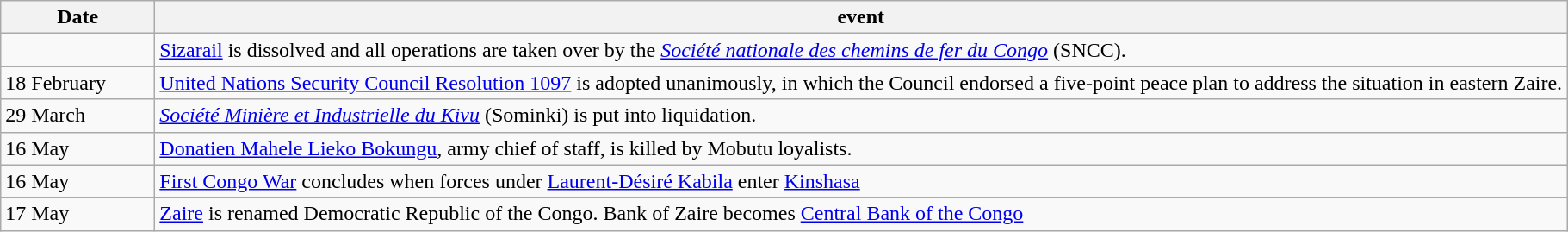<table class=wikitable>
<tr>
<th style="width:7em">Date</th>
<th>event</th>
</tr>
<tr>
<td></td>
<td><a href='#'>Sizarail</a> is dissolved and all operations are taken over by the <em><a href='#'>Société nationale des chemins de fer du Congo</a></em> (SNCC).</td>
</tr>
<tr>
<td>18 February</td>
<td><a href='#'>United Nations Security Council Resolution 1097</a> is adopted unanimously, in which the Council endorsed a five-point peace plan to address the situation in eastern Zaire.</td>
</tr>
<tr>
<td>29 March</td>
<td><em><a href='#'>Société Minière et Industrielle du Kivu</a></em> (Sominki) is put into liquidation.</td>
</tr>
<tr>
<td>16 May</td>
<td><a href='#'>Donatien Mahele Lieko Bokungu</a>, army chief of staff, is killed by Mobutu loyalists.</td>
</tr>
<tr>
<td>16 May</td>
<td><a href='#'>First Congo War</a> concludes when forces under <a href='#'>Laurent-Désiré Kabila</a> enter <a href='#'>Kinshasa</a></td>
</tr>
<tr>
<td>17 May</td>
<td><a href='#'>Zaire</a> is renamed Democratic Republic of the Congo. Bank of Zaire becomes <a href='#'>Central Bank of the Congo</a></td>
</tr>
</table>
